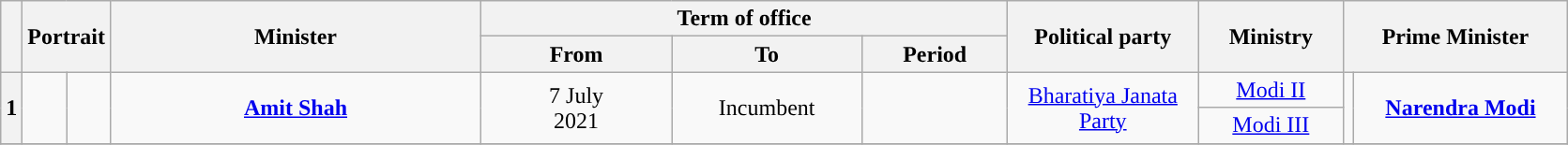<table class="wikitable" style="text-align:center">
<tr>
<th rowspan="2"></th>
<th rowspan="2" colspan="2">Portrait</th>
<th rowspan="2" style="width:16em">Minister<br></th>
<th colspan="3">Term of office</th>
<th rowspan="2" style="width:8em">Political party</th>
<th rowspan="2" style="width:6em">Ministry</th>
<th rowspan="2" colspan="2">Prime Minister</th>
</tr>
<tr>
<th style="width:8em">From</th>
<th style="width:8em">To</th>
<th style="width:6em">Period</th>
</tr>
<tr>
<th rowspan="2">1</th>
<td rowspan="2"></td>
<td rowspan="2"></td>
<td rowspan="2"><strong><a href='#'>Amit Shah</a></strong><br></td>
<td rowspan="2">7 July<br>2021</td>
<td rowspan="2">Incumbent</td>
<td rowspan="2"><strong></strong></td>
<td rowspan="2"><a href='#'>Bharatiya Janata Party</a></td>
<td><a href='#'>Modi II</a></td>
<td rowspan="2"></td>
<td rowspan="2" style="width:9em"><strong><a href='#'>Narendra Modi</a></strong></td>
</tr>
<tr>
<td><a href='#'>Modi III</a></td>
</tr>
<tr>
</tr>
</table>
